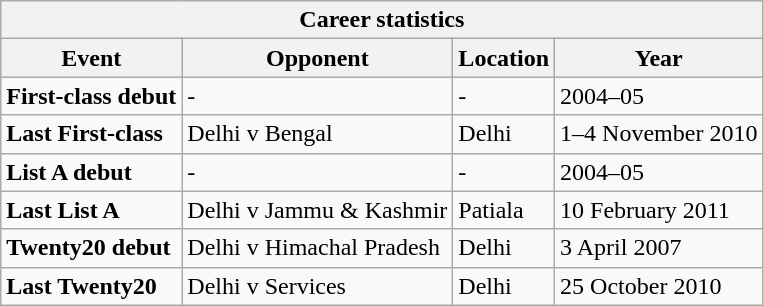<table class="wikitable">
<tr>
<th colspan=4><strong>Career statistics</strong></th>
</tr>
<tr>
<th>Event</th>
<th>Opponent</th>
<th>Location</th>
<th>Year</th>
</tr>
<tr>
<td><strong>First-class debut</strong></td>
<td>-</td>
<td>-</td>
<td>2004–05</td>
</tr>
<tr>
<td><strong>Last First-class</strong></td>
<td>Delhi v Bengal</td>
<td>Delhi</td>
<td>1–4 November 2010</td>
</tr>
<tr>
<td><strong>List A debut</strong></td>
<td>-</td>
<td>-</td>
<td>2004–05</td>
</tr>
<tr>
<td><strong>Last List A</strong></td>
<td>Delhi v Jammu & Kashmir</td>
<td>Patiala</td>
<td>10 February 2011</td>
</tr>
<tr>
<td><strong>Twenty20 debut</strong></td>
<td>Delhi v Himachal Pradesh</td>
<td>Delhi</td>
<td>3 April 2007</td>
</tr>
<tr>
<td><strong>Last Twenty20</strong></td>
<td>Delhi v Services</td>
<td>Delhi</td>
<td>25 October 2010</td>
</tr>
</table>
